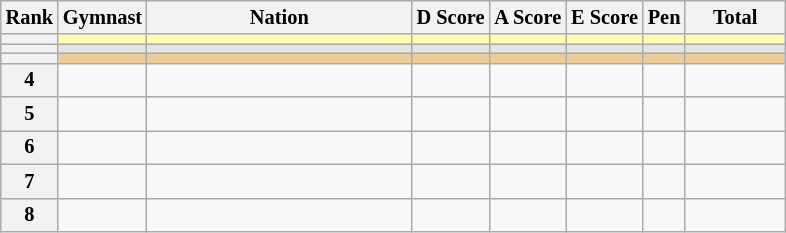<table class="wikitable sortable" style="text-align:center; font-size:85%">
<tr>
<th scope="col" style="width:20px;">Rank</th>
<th>Gymnast</th>
<th scope="col" style="width:170px;">Nation</th>
<th>D Score</th>
<th>A Score</th>
<th>E Score</th>
<th>Pen</th>
<th scope="col" style="width:60px;">Total</th>
</tr>
<tr bgcolor="fffcaf">
<th scope="row"></th>
<td></td>
<td align="left"></td>
<td></td>
<td></td>
<td></td>
<td></td>
<td></td>
</tr>
<tr bgcolor="e5e5e5">
<th scope="row"></th>
<td></td>
<td align="left"></td>
<td></td>
<td></td>
<td></td>
<td></td>
<td></td>
</tr>
<tr bgcolor="eecc99">
<th scope="row"></th>
<td></td>
<td align="left"></td>
<td></td>
<td></td>
<td></td>
<td></td>
<td></td>
</tr>
<tr>
<th>4</th>
<td></td>
<td></td>
<td></td>
<td></td>
<td></td>
<td></td>
<td></td>
</tr>
<tr>
<th>5</th>
<td></td>
<td></td>
<td></td>
<td></td>
<td></td>
<td></td>
<td></td>
</tr>
<tr>
<th>6</th>
<td></td>
<td></td>
<td></td>
<td></td>
<td></td>
<td></td>
<td></td>
</tr>
<tr>
<th>7</th>
<td></td>
<td></td>
<td></td>
<td></td>
<td></td>
<td></td>
<td></td>
</tr>
<tr>
<th>8</th>
<td></td>
<td></td>
<td></td>
<td></td>
<td></td>
<td></td>
<td></td>
</tr>
</table>
